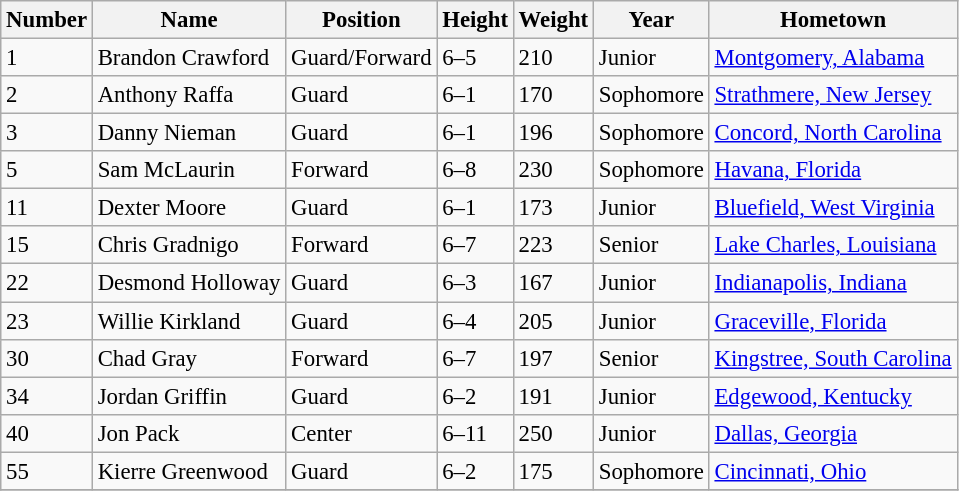<table class="wikitable" style="font-size: 95%;">
<tr>
<th>Number</th>
<th>Name</th>
<th>Position</th>
<th>Height</th>
<th>Weight</th>
<th>Year</th>
<th>Hometown</th>
</tr>
<tr>
<td>1</td>
<td>Brandon Crawford</td>
<td>Guard/Forward</td>
<td>6–5</td>
<td>210</td>
<td>Junior</td>
<td><a href='#'>Montgomery, Alabama</a></td>
</tr>
<tr>
<td>2</td>
<td>Anthony Raffa</td>
<td>Guard</td>
<td>6–1</td>
<td>170</td>
<td>Sophomore</td>
<td><a href='#'>Strathmere, New Jersey</a></td>
</tr>
<tr>
<td>3</td>
<td>Danny Nieman</td>
<td>Guard</td>
<td>6–1</td>
<td>196</td>
<td>Sophomore</td>
<td><a href='#'>Concord, North Carolina</a></td>
</tr>
<tr>
<td>5</td>
<td>Sam McLaurin</td>
<td>Forward</td>
<td>6–8</td>
<td>230</td>
<td>Sophomore</td>
<td><a href='#'>Havana, Florida</a></td>
</tr>
<tr>
<td>11</td>
<td>Dexter Moore</td>
<td>Guard</td>
<td>6–1</td>
<td>173</td>
<td>Junior</td>
<td><a href='#'>Bluefield, West Virginia</a></td>
</tr>
<tr>
<td>15</td>
<td>Chris Gradnigo</td>
<td>Forward</td>
<td>6–7</td>
<td>223</td>
<td>Senior</td>
<td><a href='#'>Lake Charles, Louisiana</a></td>
</tr>
<tr>
<td>22</td>
<td>Desmond Holloway</td>
<td>Guard</td>
<td>6–3</td>
<td>167</td>
<td>Junior</td>
<td><a href='#'>Indianapolis, Indiana</a></td>
</tr>
<tr>
<td>23</td>
<td>Willie Kirkland</td>
<td>Guard</td>
<td>6–4</td>
<td>205</td>
<td>Junior</td>
<td><a href='#'>Graceville, Florida</a></td>
</tr>
<tr>
<td>30</td>
<td>Chad Gray</td>
<td>Forward</td>
<td>6–7</td>
<td>197</td>
<td>Senior</td>
<td><a href='#'>Kingstree, South Carolina</a></td>
</tr>
<tr>
<td>34</td>
<td>Jordan Griffin</td>
<td>Guard</td>
<td>6–2</td>
<td>191</td>
<td>Junior</td>
<td><a href='#'>Edgewood, Kentucky</a></td>
</tr>
<tr>
<td>40</td>
<td>Jon Pack</td>
<td>Center</td>
<td>6–11</td>
<td>250</td>
<td>Junior</td>
<td><a href='#'>Dallas, Georgia</a></td>
</tr>
<tr>
<td>55</td>
<td>Kierre Greenwood</td>
<td>Guard</td>
<td>6–2</td>
<td>175</td>
<td>Sophomore</td>
<td><a href='#'>Cincinnati, Ohio</a></td>
</tr>
<tr>
</tr>
</table>
